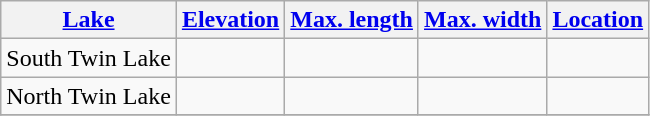<table class="wikitable sortable">
<tr>
<th><a href='#'>Lake</a></th>
<th><a href='#'>Elevation</a></th>
<th><a href='#'>Max. length</a></th>
<th><a href='#'>Max. width</a></th>
<th><a href='#'>Location</a></th>
</tr>
<tr>
<td>South Twin Lake</td>
<td></td>
<td></td>
<td></td>
<td></td>
</tr>
<tr>
<td>North Twin Lake</td>
<td></td>
<td></td>
<td></td>
<td></td>
</tr>
<tr>
</tr>
</table>
